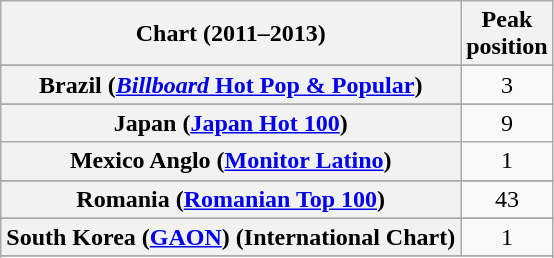<table class="wikitable plainrowheaders sortable" style="text-align:center">
<tr>
<th scope="col">Chart (2011–2013)</th>
<th scope="col">Peak<br>position</th>
</tr>
<tr>
</tr>
<tr>
</tr>
<tr>
</tr>
<tr>
</tr>
<tr>
<th scope="row">Brazil (<a href='#'><em>Billboard</em> Hot Pop & Popular</a>)</th>
<td style="text-align:center;">3</td>
</tr>
<tr>
</tr>
<tr>
</tr>
<tr>
</tr>
<tr>
</tr>
<tr>
</tr>
<tr>
</tr>
<tr>
</tr>
<tr>
</tr>
<tr>
</tr>
<tr>
</tr>
<tr>
<th scope="row">Japan (<a href='#'>Japan Hot 100</a>)</th>
<td style="text-align:center;">9</td>
</tr>
<tr>
<th scope="row">Mexico Anglo (<a href='#'>Monitor Latino</a>)</th>
<td style="text-align:center;">1</td>
</tr>
<tr>
</tr>
<tr>
</tr>
<tr>
</tr>
<tr>
</tr>
<tr>
</tr>
<tr>
<th scope="row">Romania (<a href='#'>Romanian Top 100</a>)</th>
<td style="text-align:center;">43</td>
</tr>
<tr>
</tr>
<tr>
</tr>
<tr>
</tr>
<tr>
<th scope="row">South Korea (<a href='#'>GAON</a>) (International Chart)</th>
<td style="text-align:center;">1</td>
</tr>
<tr>
</tr>
<tr>
</tr>
<tr>
</tr>
<tr>
</tr>
<tr>
</tr>
<tr>
</tr>
<tr>
</tr>
<tr>
</tr>
<tr>
</tr>
<tr>
</tr>
<tr>
</tr>
<tr>
</tr>
<tr>
</tr>
</table>
